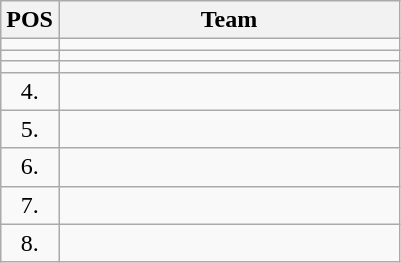<table class=wikitable style="text-align:center">
<tr>
<th width=20>POS</th>
<th width=220>Team</th>
</tr>
<tr>
<td align=center></td>
<td align=left></td>
</tr>
<tr>
<td align=center></td>
<td align=left></td>
</tr>
<tr>
<td align=center></td>
<td align=left></td>
</tr>
<tr>
<td align=center>4.</td>
<td align=left></td>
</tr>
<tr>
<td align=center>5.</td>
<td align=left></td>
</tr>
<tr>
<td align=center>6.</td>
<td align=left></td>
</tr>
<tr>
<td align=center>7.</td>
<td align=left></td>
</tr>
<tr>
<td align=center>8.</td>
<td align=left></td>
</tr>
</table>
